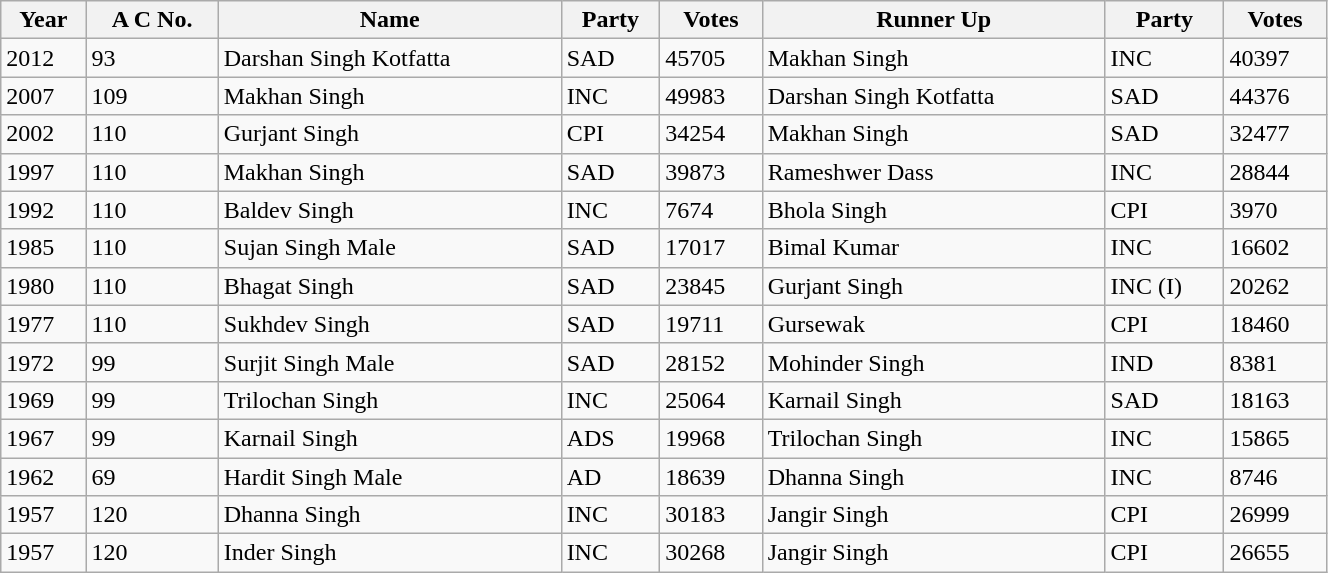<table class="wikitable sortable" width="70%">
<tr>
<th>Year</th>
<th>A C No.</th>
<th>Name</th>
<th>Party</th>
<th>Votes</th>
<th>Runner Up</th>
<th>Party</th>
<th>Votes</th>
</tr>
<tr>
<td>2012</td>
<td>93</td>
<td>Darshan Singh Kotfatta</td>
<td>SAD</td>
<td>45705</td>
<td>Makhan Singh</td>
<td>INC</td>
<td>40397</td>
</tr>
<tr>
<td>2007</td>
<td>109</td>
<td>Makhan Singh</td>
<td>INC</td>
<td>49983</td>
<td>Darshan Singh Kotfatta</td>
<td>SAD</td>
<td>44376</td>
</tr>
<tr>
<td>2002</td>
<td>110</td>
<td>Gurjant Singh</td>
<td>CPI</td>
<td>34254</td>
<td>Makhan Singh</td>
<td>SAD</td>
<td>32477</td>
</tr>
<tr>
<td>1997</td>
<td>110</td>
<td>Makhan Singh</td>
<td>SAD</td>
<td>39873</td>
<td>Rameshwer Dass</td>
<td>INC</td>
<td>28844</td>
</tr>
<tr>
<td>1992</td>
<td>110</td>
<td>Baldev Singh</td>
<td>INC</td>
<td>7674</td>
<td>Bhola Singh</td>
<td>CPI</td>
<td>3970</td>
</tr>
<tr>
<td>1985</td>
<td>110</td>
<td>Sujan Singh	Male</td>
<td>SAD</td>
<td>17017</td>
<td>Bimal Kumar</td>
<td>INC</td>
<td>16602</td>
</tr>
<tr>
<td>1980</td>
<td>110</td>
<td>Bhagat Singh</td>
<td>SAD</td>
<td>23845</td>
<td>Gurjant Singh</td>
<td>INC (I)</td>
<td>20262</td>
</tr>
<tr>
<td>1977</td>
<td>110</td>
<td>Sukhdev Singh</td>
<td>SAD</td>
<td>19711</td>
<td>Gursewak</td>
<td>CPI</td>
<td>18460</td>
</tr>
<tr>
<td>1972</td>
<td>99</td>
<td>Surjit Singh	Male</td>
<td>SAD</td>
<td>28152</td>
<td>Mohinder Singh</td>
<td>IND</td>
<td>8381</td>
</tr>
<tr>
<td>1969</td>
<td>99</td>
<td>Trilochan Singh</td>
<td>INC</td>
<td>25064</td>
<td>Karnail Singh</td>
<td>SAD</td>
<td>18163</td>
</tr>
<tr>
<td>1967</td>
<td>99</td>
<td>Karnail Singh</td>
<td>ADS</td>
<td>19968</td>
<td>Trilochan Singh</td>
<td>INC</td>
<td>15865</td>
</tr>
<tr>
<td>1962</td>
<td>69</td>
<td>Hardit Singh	Male</td>
<td>AD</td>
<td>18639</td>
<td>Dhanna Singh</td>
<td>INC</td>
<td>8746</td>
</tr>
<tr>
<td>1957</td>
<td>120</td>
<td>Dhanna Singh</td>
<td>INC</td>
<td>30183</td>
<td>Jangir Singh</td>
<td>CPI</td>
<td>26999</td>
</tr>
<tr>
<td>1957</td>
<td>120</td>
<td>Inder Singh</td>
<td>INC</td>
<td>30268</td>
<td>Jangir Singh</td>
<td>CPI</td>
<td>26655</td>
</tr>
</table>
